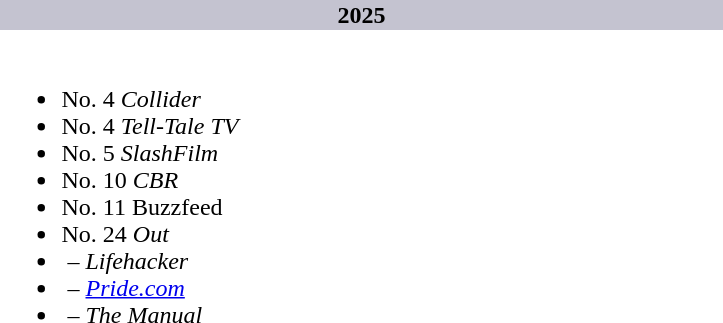<table class="collapsible collapsed">
<tr>
<th style="width:30em; background:#C4C3D0; text-align:center">2025</th>
</tr>
<tr>
<td colspan=><br><ul><li>No. 4 <em>Collider</em></li><li>No. 4 <em>Tell-Tale TV</em></li><li>No. 5 <em>SlashFilm</em></li><li>No. 10 <em>CBR</em></li><li>No. 11 Buzzfeed</li><li>No. 24 <em>Out</em></li><li> – <em>Lifehacker</em></li><li> – <em><a href='#'>Pride.com</a></em></li><li> – <em>The Manual</em></li></ul></td>
</tr>
</table>
